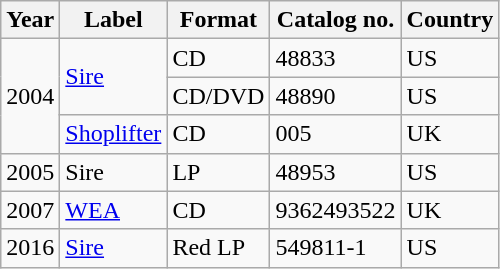<table class="wikitable">
<tr>
<th>Year</th>
<th>Label</th>
<th>Format</th>
<th>Catalog no.</th>
<th>Country</th>
</tr>
<tr>
<td rowspan="3">2004</td>
<td rowspan="2"><a href='#'>Sire</a></td>
<td>CD</td>
<td>48833</td>
<td>US</td>
</tr>
<tr>
<td>CD/DVD</td>
<td>48890</td>
<td>US</td>
</tr>
<tr>
<td><a href='#'>Shoplifter</a></td>
<td>CD</td>
<td>005</td>
<td>UK</td>
</tr>
<tr>
<td>2005</td>
<td>Sire</td>
<td>LP</td>
<td>48953</td>
<td>US</td>
</tr>
<tr>
<td>2007</td>
<td><a href='#'>WEA</a></td>
<td>CD</td>
<td>9362493522</td>
<td>UK</td>
</tr>
<tr>
<td>2016</td>
<td><a href='#'>Sire</a></td>
<td>Red LP</td>
<td>549811-1</td>
<td>US</td>
</tr>
</table>
